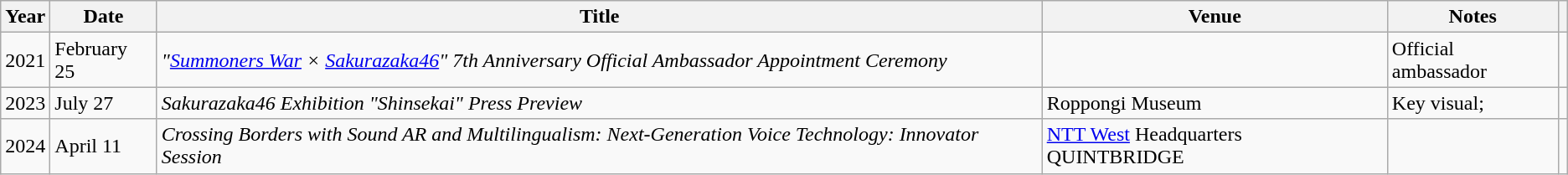<table class="wikitable">
<tr>
<th>Year</th>
<th>Date</th>
<th>Title</th>
<th>Venue</th>
<th>Notes</th>
<th></th>
</tr>
<tr>
<td>2021</td>
<td>February 25</td>
<td><em>"<a href='#'>Summoners War</a> × <a href='#'>Sakurazaka46</a>" 7th Anniversary Official Ambassador Appointment Ceremony</em></td>
<td></td>
<td>Official ambassador</td>
<td></td>
</tr>
<tr>
<td>2023</td>
<td>July 27</td>
<td><em>Sakurazaka46 Exhibition "Shinsekai" Press Preview</em></td>
<td>Roppongi Museum</td>
<td>Key visual; </td>
<td></td>
</tr>
<tr>
<td>2024</td>
<td>April 11</td>
<td><em>Crossing Borders with Sound AR and Multilingualism: Next-Generation Voice Technology: Innovator Session</em></td>
<td><a href='#'>NTT West</a> Headquarters QUINTBRIDGE</td>
<td></td>
<td></td>
</tr>
</table>
